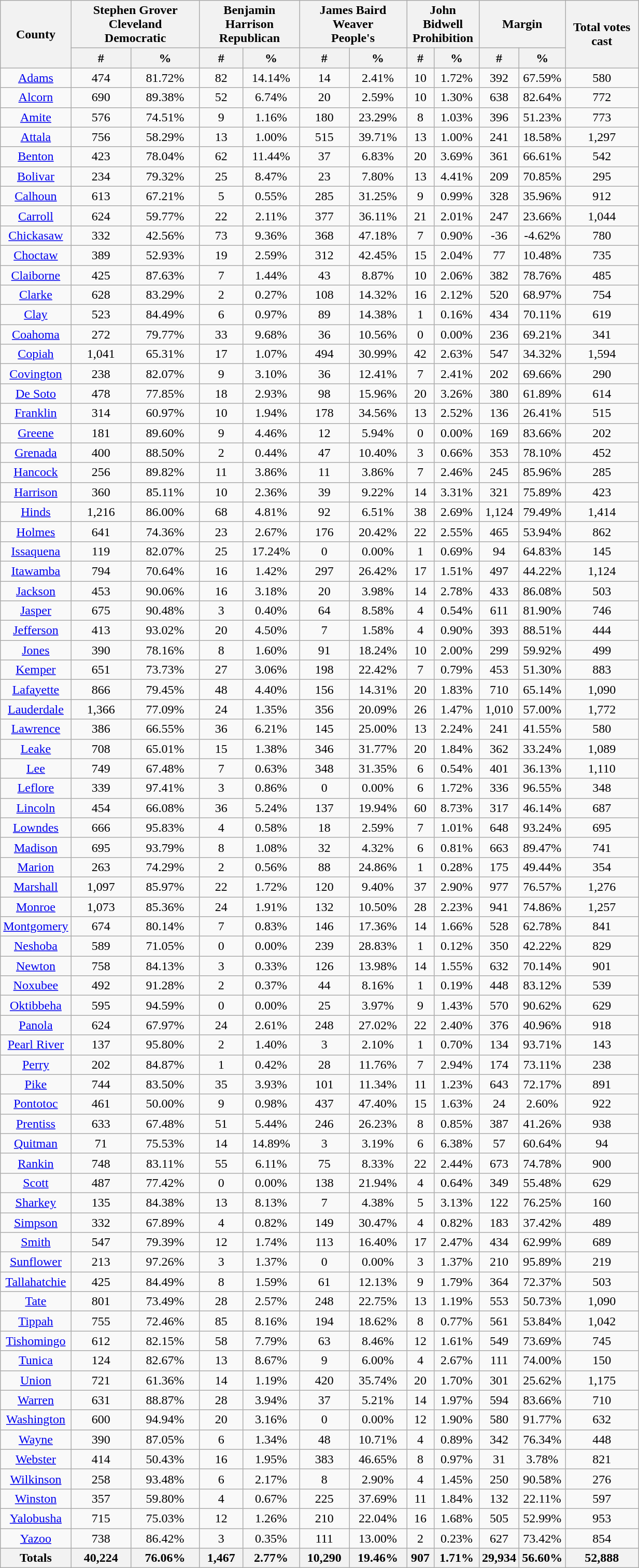<table width="65%" class="wikitable sortable">
<tr>
<th colspan="1" rowspan="2">County</th>
<th style="text-align:center;" colspan="2">Stephen Grover Cleveland<br>Democratic</th>
<th style="text-align:center;" colspan="2">Benjamin Harrison<br>Republican</th>
<th style="text-align:center;" colspan="2">James Baird Weaver<br>People's</th>
<th style="text-align:center;" colspan="2">John Bidwell<br>Prohibition</th>
<th style="text-align:center;" colspan="2">Margin</th>
<th colspan="1" rowspan="2" style="text-align:center;">Total votes cast</th>
</tr>
<tr>
<th style="text-align:center;" data-sort-type="number">#</th>
<th style="text-align:center;" data-sort-type="number">%</th>
<th style="text-align:center;" data-sort-type="number">#</th>
<th style="text-align:center;" data-sort-type="number">%</th>
<th style="text-align:center;" data-sort-type="number">#</th>
<th style="text-align:center;" data-sort-type="number">%</th>
<th style="text-align:center;" data-sort-type="number">#</th>
<th style="text-align:center;" data-sort-type="number">%</th>
<th style="text-align:center;" data-sort-type="number">#</th>
<th style="text-align:center;" data-sort-type="number">%</th>
</tr>
<tr style="text-align:center;">
<td><a href='#'>Adams</a></td>
<td>474</td>
<td>81.72%</td>
<td>82</td>
<td>14.14%</td>
<td>14</td>
<td>2.41%</td>
<td>10</td>
<td>1.72%</td>
<td>392</td>
<td>67.59%</td>
<td>580</td>
</tr>
<tr style="text-align:center;">
<td><a href='#'>Alcorn</a></td>
<td>690</td>
<td>89.38%</td>
<td>52</td>
<td>6.74%</td>
<td>20</td>
<td>2.59%</td>
<td>10</td>
<td>1.30%</td>
<td>638</td>
<td>82.64%</td>
<td>772</td>
</tr>
<tr style="text-align:center;">
<td><a href='#'>Amite</a></td>
<td>576</td>
<td>74.51%</td>
<td>9</td>
<td>1.16%</td>
<td>180</td>
<td>23.29%</td>
<td>8</td>
<td>1.03%</td>
<td>396</td>
<td>51.23%</td>
<td>773</td>
</tr>
<tr style="text-align:center;">
<td><a href='#'>Attala</a></td>
<td>756</td>
<td>58.29%</td>
<td>13</td>
<td>1.00%</td>
<td>515</td>
<td>39.71%</td>
<td>13</td>
<td>1.00%</td>
<td>241</td>
<td>18.58%</td>
<td>1,297</td>
</tr>
<tr style="text-align:center;">
<td><a href='#'>Benton</a></td>
<td>423</td>
<td>78.04%</td>
<td>62</td>
<td>11.44%</td>
<td>37</td>
<td>6.83%</td>
<td>20</td>
<td>3.69%</td>
<td>361</td>
<td>66.61%</td>
<td>542</td>
</tr>
<tr style="text-align:center;">
<td><a href='#'>Bolivar</a></td>
<td>234</td>
<td>79.32%</td>
<td>25</td>
<td>8.47%</td>
<td>23</td>
<td>7.80%</td>
<td>13</td>
<td>4.41%</td>
<td>209</td>
<td>70.85%</td>
<td>295</td>
</tr>
<tr style="text-align:center;">
<td><a href='#'>Calhoun</a></td>
<td>613</td>
<td>67.21%</td>
<td>5</td>
<td>0.55%</td>
<td>285</td>
<td>31.25%</td>
<td>9</td>
<td>0.99%</td>
<td>328</td>
<td>35.96%</td>
<td>912</td>
</tr>
<tr style="text-align:center;">
<td><a href='#'>Carroll</a></td>
<td>624</td>
<td>59.77%</td>
<td>22</td>
<td>2.11%</td>
<td>377</td>
<td>36.11%</td>
<td>21</td>
<td>2.01%</td>
<td>247</td>
<td>23.66%</td>
<td>1,044</td>
</tr>
<tr style="text-align:center;">
<td><a href='#'>Chickasaw</a></td>
<td>332</td>
<td>42.56%</td>
<td>73</td>
<td>9.36%</td>
<td>368</td>
<td>47.18%</td>
<td>7</td>
<td>0.90%</td>
<td>-36</td>
<td>-4.62%</td>
<td>780</td>
</tr>
<tr style="text-align:center;">
<td><a href='#'>Choctaw</a></td>
<td>389</td>
<td>52.93%</td>
<td>19</td>
<td>2.59%</td>
<td>312</td>
<td>42.45%</td>
<td>15</td>
<td>2.04%</td>
<td>77</td>
<td>10.48%</td>
<td>735</td>
</tr>
<tr style="text-align:center;">
<td><a href='#'>Claiborne</a></td>
<td>425</td>
<td>87.63%</td>
<td>7</td>
<td>1.44%</td>
<td>43</td>
<td>8.87%</td>
<td>10</td>
<td>2.06%</td>
<td>382</td>
<td>78.76%</td>
<td>485</td>
</tr>
<tr style="text-align:center;">
<td><a href='#'>Clarke</a></td>
<td>628</td>
<td>83.29%</td>
<td>2</td>
<td>0.27%</td>
<td>108</td>
<td>14.32%</td>
<td>16</td>
<td>2.12%</td>
<td>520</td>
<td>68.97%</td>
<td>754</td>
</tr>
<tr style="text-align:center;">
<td><a href='#'>Clay</a></td>
<td>523</td>
<td>84.49%</td>
<td>6</td>
<td>0.97%</td>
<td>89</td>
<td>14.38%</td>
<td>1</td>
<td>0.16%</td>
<td>434</td>
<td>70.11%</td>
<td>619</td>
</tr>
<tr style="text-align:center;">
<td><a href='#'>Coahoma</a></td>
<td>272</td>
<td>79.77%</td>
<td>33</td>
<td>9.68%</td>
<td>36</td>
<td>10.56%</td>
<td>0</td>
<td>0.00%</td>
<td>236</td>
<td>69.21%</td>
<td>341</td>
</tr>
<tr style="text-align:center;">
<td><a href='#'>Copiah</a></td>
<td>1,041</td>
<td>65.31%</td>
<td>17</td>
<td>1.07%</td>
<td>494</td>
<td>30.99%</td>
<td>42</td>
<td>2.63%</td>
<td>547</td>
<td>34.32%</td>
<td>1,594</td>
</tr>
<tr style="text-align:center;">
<td><a href='#'>Covington</a></td>
<td>238</td>
<td>82.07%</td>
<td>9</td>
<td>3.10%</td>
<td>36</td>
<td>12.41%</td>
<td>7</td>
<td>2.41%</td>
<td>202</td>
<td>69.66%</td>
<td>290</td>
</tr>
<tr style="text-align:center;">
<td><a href='#'>De Soto</a></td>
<td>478</td>
<td>77.85%</td>
<td>18</td>
<td>2.93%</td>
<td>98</td>
<td>15.96%</td>
<td>20</td>
<td>3.26%</td>
<td>380</td>
<td>61.89%</td>
<td>614</td>
</tr>
<tr style="text-align:center;">
<td><a href='#'>Franklin</a></td>
<td>314</td>
<td>60.97%</td>
<td>10</td>
<td>1.94%</td>
<td>178</td>
<td>34.56%</td>
<td>13</td>
<td>2.52%</td>
<td>136</td>
<td>26.41%</td>
<td>515</td>
</tr>
<tr style="text-align:center;">
<td><a href='#'>Greene</a></td>
<td>181</td>
<td>89.60%</td>
<td>9</td>
<td>4.46%</td>
<td>12</td>
<td>5.94%</td>
<td>0</td>
<td>0.00%</td>
<td>169</td>
<td>83.66%</td>
<td>202</td>
</tr>
<tr style="text-align:center;">
<td><a href='#'>Grenada</a></td>
<td>400</td>
<td>88.50%</td>
<td>2</td>
<td>0.44%</td>
<td>47</td>
<td>10.40%</td>
<td>3</td>
<td>0.66%</td>
<td>353</td>
<td>78.10%</td>
<td>452</td>
</tr>
<tr style="text-align:center;">
<td><a href='#'>Hancock</a></td>
<td>256</td>
<td>89.82%</td>
<td>11</td>
<td>3.86%</td>
<td>11</td>
<td>3.86%</td>
<td>7</td>
<td>2.46%</td>
<td>245</td>
<td>85.96%</td>
<td>285</td>
</tr>
<tr style="text-align:center;">
<td><a href='#'>Harrison</a></td>
<td>360</td>
<td>85.11%</td>
<td>10</td>
<td>2.36%</td>
<td>39</td>
<td>9.22%</td>
<td>14</td>
<td>3.31%</td>
<td>321</td>
<td>75.89%</td>
<td>423</td>
</tr>
<tr style="text-align:center;">
<td><a href='#'>Hinds</a></td>
<td>1,216</td>
<td>86.00%</td>
<td>68</td>
<td>4.81%</td>
<td>92</td>
<td>6.51%</td>
<td>38</td>
<td>2.69%</td>
<td>1,124</td>
<td>79.49%</td>
<td>1,414</td>
</tr>
<tr style="text-align:center;">
<td><a href='#'>Holmes</a></td>
<td>641</td>
<td>74.36%</td>
<td>23</td>
<td>2.67%</td>
<td>176</td>
<td>20.42%</td>
<td>22</td>
<td>2.55%</td>
<td>465</td>
<td>53.94%</td>
<td>862</td>
</tr>
<tr style="text-align:center;">
<td><a href='#'>Issaquena</a></td>
<td>119</td>
<td>82.07%</td>
<td>25</td>
<td>17.24%</td>
<td>0</td>
<td>0.00%</td>
<td>1</td>
<td>0.69%</td>
<td>94</td>
<td>64.83%</td>
<td>145</td>
</tr>
<tr style="text-align:center;">
<td><a href='#'>Itawamba</a></td>
<td>794</td>
<td>70.64%</td>
<td>16</td>
<td>1.42%</td>
<td>297</td>
<td>26.42%</td>
<td>17</td>
<td>1.51%</td>
<td>497</td>
<td>44.22%</td>
<td>1,124</td>
</tr>
<tr style="text-align:center;">
<td><a href='#'>Jackson</a></td>
<td>453</td>
<td>90.06%</td>
<td>16</td>
<td>3.18%</td>
<td>20</td>
<td>3.98%</td>
<td>14</td>
<td>2.78%</td>
<td>433</td>
<td>86.08%</td>
<td>503</td>
</tr>
<tr style="text-align:center;">
<td><a href='#'>Jasper</a></td>
<td>675</td>
<td>90.48%</td>
<td>3</td>
<td>0.40%</td>
<td>64</td>
<td>8.58%</td>
<td>4</td>
<td>0.54%</td>
<td>611</td>
<td>81.90%</td>
<td>746</td>
</tr>
<tr style="text-align:center;">
<td><a href='#'>Jefferson</a></td>
<td>413</td>
<td>93.02%</td>
<td>20</td>
<td>4.50%</td>
<td>7</td>
<td>1.58%</td>
<td>4</td>
<td>0.90%</td>
<td>393</td>
<td>88.51%</td>
<td>444</td>
</tr>
<tr style="text-align:center;">
<td><a href='#'>Jones</a></td>
<td>390</td>
<td>78.16%</td>
<td>8</td>
<td>1.60%</td>
<td>91</td>
<td>18.24%</td>
<td>10</td>
<td>2.00%</td>
<td>299</td>
<td>59.92%</td>
<td>499</td>
</tr>
<tr style="text-align:center;">
<td><a href='#'>Kemper</a></td>
<td>651</td>
<td>73.73%</td>
<td>27</td>
<td>3.06%</td>
<td>198</td>
<td>22.42%</td>
<td>7</td>
<td>0.79%</td>
<td>453</td>
<td>51.30%</td>
<td>883</td>
</tr>
<tr style="text-align:center;">
<td><a href='#'>Lafayette</a></td>
<td>866</td>
<td>79.45%</td>
<td>48</td>
<td>4.40%</td>
<td>156</td>
<td>14.31%</td>
<td>20</td>
<td>1.83%</td>
<td>710</td>
<td>65.14%</td>
<td>1,090</td>
</tr>
<tr style="text-align:center;">
<td><a href='#'>Lauderdale</a></td>
<td>1,366</td>
<td>77.09%</td>
<td>24</td>
<td>1.35%</td>
<td>356</td>
<td>20.09%</td>
<td>26</td>
<td>1.47%</td>
<td>1,010</td>
<td>57.00%</td>
<td>1,772</td>
</tr>
<tr style="text-align:center;">
<td><a href='#'>Lawrence</a></td>
<td>386</td>
<td>66.55%</td>
<td>36</td>
<td>6.21%</td>
<td>145</td>
<td>25.00%</td>
<td>13</td>
<td>2.24%</td>
<td>241</td>
<td>41.55%</td>
<td>580</td>
</tr>
<tr style="text-align:center;">
<td><a href='#'>Leake</a></td>
<td>708</td>
<td>65.01%</td>
<td>15</td>
<td>1.38%</td>
<td>346</td>
<td>31.77%</td>
<td>20</td>
<td>1.84%</td>
<td>362</td>
<td>33.24%</td>
<td>1,089</td>
</tr>
<tr style="text-align:center;">
<td><a href='#'>Lee</a></td>
<td>749</td>
<td>67.48%</td>
<td>7</td>
<td>0.63%</td>
<td>348</td>
<td>31.35%</td>
<td>6</td>
<td>0.54%</td>
<td>401</td>
<td>36.13%</td>
<td>1,110</td>
</tr>
<tr style="text-align:center;">
<td><a href='#'>Leflore</a></td>
<td>339</td>
<td>97.41%</td>
<td>3</td>
<td>0.86%</td>
<td>0</td>
<td>0.00%</td>
<td>6</td>
<td>1.72%</td>
<td>336</td>
<td>96.55%</td>
<td>348</td>
</tr>
<tr style="text-align:center;">
<td><a href='#'>Lincoln</a></td>
<td>454</td>
<td>66.08%</td>
<td>36</td>
<td>5.24%</td>
<td>137</td>
<td>19.94%</td>
<td>60</td>
<td>8.73%</td>
<td>317</td>
<td>46.14%</td>
<td>687</td>
</tr>
<tr style="text-align:center;">
<td><a href='#'>Lowndes</a></td>
<td>666</td>
<td>95.83%</td>
<td>4</td>
<td>0.58%</td>
<td>18</td>
<td>2.59%</td>
<td>7</td>
<td>1.01%</td>
<td>648</td>
<td>93.24%</td>
<td>695</td>
</tr>
<tr style="text-align:center;">
<td><a href='#'>Madison</a></td>
<td>695</td>
<td>93.79%</td>
<td>8</td>
<td>1.08%</td>
<td>32</td>
<td>4.32%</td>
<td>6</td>
<td>0.81%</td>
<td>663</td>
<td>89.47%</td>
<td>741</td>
</tr>
<tr style="text-align:center;">
<td><a href='#'>Marion</a></td>
<td>263</td>
<td>74.29%</td>
<td>2</td>
<td>0.56%</td>
<td>88</td>
<td>24.86%</td>
<td>1</td>
<td>0.28%</td>
<td>175</td>
<td>49.44%</td>
<td>354</td>
</tr>
<tr style="text-align:center;">
<td><a href='#'>Marshall</a></td>
<td>1,097</td>
<td>85.97%</td>
<td>22</td>
<td>1.72%</td>
<td>120</td>
<td>9.40%</td>
<td>37</td>
<td>2.90%</td>
<td>977</td>
<td>76.57%</td>
<td>1,276</td>
</tr>
<tr style="text-align:center;">
<td><a href='#'>Monroe</a></td>
<td>1,073</td>
<td>85.36%</td>
<td>24</td>
<td>1.91%</td>
<td>132</td>
<td>10.50%</td>
<td>28</td>
<td>2.23%</td>
<td>941</td>
<td>74.86%</td>
<td>1,257</td>
</tr>
<tr style="text-align:center;">
<td><a href='#'>Montgomery</a></td>
<td>674</td>
<td>80.14%</td>
<td>7</td>
<td>0.83%</td>
<td>146</td>
<td>17.36%</td>
<td>14</td>
<td>1.66%</td>
<td>528</td>
<td>62.78%</td>
<td>841</td>
</tr>
<tr style="text-align:center;">
<td><a href='#'>Neshoba</a></td>
<td>589</td>
<td>71.05%</td>
<td>0</td>
<td>0.00%</td>
<td>239</td>
<td>28.83%</td>
<td>1</td>
<td>0.12%</td>
<td>350</td>
<td>42.22%</td>
<td>829</td>
</tr>
<tr style="text-align:center;">
<td><a href='#'>Newton</a></td>
<td>758</td>
<td>84.13%</td>
<td>3</td>
<td>0.33%</td>
<td>126</td>
<td>13.98%</td>
<td>14</td>
<td>1.55%</td>
<td>632</td>
<td>70.14%</td>
<td>901</td>
</tr>
<tr style="text-align:center;">
<td><a href='#'>Noxubee</a></td>
<td>492</td>
<td>91.28%</td>
<td>2</td>
<td>0.37%</td>
<td>44</td>
<td>8.16%</td>
<td>1</td>
<td>0.19%</td>
<td>448</td>
<td>83.12%</td>
<td>539</td>
</tr>
<tr style="text-align:center;">
<td><a href='#'>Oktibbeha</a></td>
<td>595</td>
<td>94.59%</td>
<td>0</td>
<td>0.00%</td>
<td>25</td>
<td>3.97%</td>
<td>9</td>
<td>1.43%</td>
<td>570</td>
<td>90.62%</td>
<td>629</td>
</tr>
<tr style="text-align:center;">
<td><a href='#'>Panola</a></td>
<td>624</td>
<td>67.97%</td>
<td>24</td>
<td>2.61%</td>
<td>248</td>
<td>27.02%</td>
<td>22</td>
<td>2.40%</td>
<td>376</td>
<td>40.96%</td>
<td>918</td>
</tr>
<tr style="text-align:center;">
<td><a href='#'>Pearl River</a></td>
<td>137</td>
<td>95.80%</td>
<td>2</td>
<td>1.40%</td>
<td>3</td>
<td>2.10%</td>
<td>1</td>
<td>0.70%</td>
<td>134</td>
<td>93.71%</td>
<td>143</td>
</tr>
<tr style="text-align:center;">
<td><a href='#'>Perry</a></td>
<td>202</td>
<td>84.87%</td>
<td>1</td>
<td>0.42%</td>
<td>28</td>
<td>11.76%</td>
<td>7</td>
<td>2.94%</td>
<td>174</td>
<td>73.11%</td>
<td>238</td>
</tr>
<tr style="text-align:center;">
<td><a href='#'>Pike</a></td>
<td>744</td>
<td>83.50%</td>
<td>35</td>
<td>3.93%</td>
<td>101</td>
<td>11.34%</td>
<td>11</td>
<td>1.23%</td>
<td>643</td>
<td>72.17%</td>
<td>891</td>
</tr>
<tr style="text-align:center;">
<td><a href='#'>Pontotoc</a></td>
<td>461</td>
<td>50.00%</td>
<td>9</td>
<td>0.98%</td>
<td>437</td>
<td>47.40%</td>
<td>15</td>
<td>1.63%</td>
<td>24</td>
<td>2.60%</td>
<td>922</td>
</tr>
<tr style="text-align:center;">
<td><a href='#'>Prentiss</a></td>
<td>633</td>
<td>67.48%</td>
<td>51</td>
<td>5.44%</td>
<td>246</td>
<td>26.23%</td>
<td>8</td>
<td>0.85%</td>
<td>387</td>
<td>41.26%</td>
<td>938</td>
</tr>
<tr style="text-align:center;">
<td><a href='#'>Quitman</a></td>
<td>71</td>
<td>75.53%</td>
<td>14</td>
<td>14.89%</td>
<td>3</td>
<td>3.19%</td>
<td>6</td>
<td>6.38%</td>
<td>57</td>
<td>60.64%</td>
<td>94</td>
</tr>
<tr style="text-align:center;">
<td><a href='#'>Rankin</a></td>
<td>748</td>
<td>83.11%</td>
<td>55</td>
<td>6.11%</td>
<td>75</td>
<td>8.33%</td>
<td>22</td>
<td>2.44%</td>
<td>673</td>
<td>74.78%</td>
<td>900</td>
</tr>
<tr style="text-align:center;">
<td><a href='#'>Scott</a></td>
<td>487</td>
<td>77.42%</td>
<td>0</td>
<td>0.00%</td>
<td>138</td>
<td>21.94%</td>
<td>4</td>
<td>0.64%</td>
<td>349</td>
<td>55.48%</td>
<td>629</td>
</tr>
<tr style="text-align:center;">
<td><a href='#'>Sharkey</a></td>
<td>135</td>
<td>84.38%</td>
<td>13</td>
<td>8.13%</td>
<td>7</td>
<td>4.38%</td>
<td>5</td>
<td>3.13%</td>
<td>122</td>
<td>76.25%</td>
<td>160</td>
</tr>
<tr style="text-align:center;">
<td><a href='#'>Simpson</a></td>
<td>332</td>
<td>67.89%</td>
<td>4</td>
<td>0.82%</td>
<td>149</td>
<td>30.47%</td>
<td>4</td>
<td>0.82%</td>
<td>183</td>
<td>37.42%</td>
<td>489</td>
</tr>
<tr style="text-align:center;">
<td><a href='#'>Smith</a></td>
<td>547</td>
<td>79.39%</td>
<td>12</td>
<td>1.74%</td>
<td>113</td>
<td>16.40%</td>
<td>17</td>
<td>2.47%</td>
<td>434</td>
<td>62.99%</td>
<td>689</td>
</tr>
<tr style="text-align:center;">
<td><a href='#'>Sunflower</a></td>
<td>213</td>
<td>97.26%</td>
<td>3</td>
<td>1.37%</td>
<td>0</td>
<td>0.00%</td>
<td>3</td>
<td>1.37%</td>
<td>210</td>
<td>95.89%</td>
<td>219</td>
</tr>
<tr style="text-align:center;">
<td><a href='#'>Tallahatchie</a></td>
<td>425</td>
<td>84.49%</td>
<td>8</td>
<td>1.59%</td>
<td>61</td>
<td>12.13%</td>
<td>9</td>
<td>1.79%</td>
<td>364</td>
<td>72.37%</td>
<td>503</td>
</tr>
<tr style="text-align:center;">
<td><a href='#'>Tate</a></td>
<td>801</td>
<td>73.49%</td>
<td>28</td>
<td>2.57%</td>
<td>248</td>
<td>22.75%</td>
<td>13</td>
<td>1.19%</td>
<td>553</td>
<td>50.73%</td>
<td>1,090</td>
</tr>
<tr style="text-align:center;">
<td><a href='#'>Tippah</a></td>
<td>755</td>
<td>72.46%</td>
<td>85</td>
<td>8.16%</td>
<td>194</td>
<td>18.62%</td>
<td>8</td>
<td>0.77%</td>
<td>561</td>
<td>53.84%</td>
<td>1,042</td>
</tr>
<tr style="text-align:center;">
<td><a href='#'>Tishomingo</a></td>
<td>612</td>
<td>82.15%</td>
<td>58</td>
<td>7.79%</td>
<td>63</td>
<td>8.46%</td>
<td>12</td>
<td>1.61%</td>
<td>549</td>
<td>73.69%</td>
<td>745</td>
</tr>
<tr style="text-align:center;">
<td><a href='#'>Tunica</a></td>
<td>124</td>
<td>82.67%</td>
<td>13</td>
<td>8.67%</td>
<td>9</td>
<td>6.00%</td>
<td>4</td>
<td>2.67%</td>
<td>111</td>
<td>74.00%</td>
<td>150</td>
</tr>
<tr style="text-align:center;">
<td><a href='#'>Union</a></td>
<td>721</td>
<td>61.36%</td>
<td>14</td>
<td>1.19%</td>
<td>420</td>
<td>35.74%</td>
<td>20</td>
<td>1.70%</td>
<td>301</td>
<td>25.62%</td>
<td>1,175</td>
</tr>
<tr style="text-align:center;">
<td><a href='#'>Warren</a></td>
<td>631</td>
<td>88.87%</td>
<td>28</td>
<td>3.94%</td>
<td>37</td>
<td>5.21%</td>
<td>14</td>
<td>1.97%</td>
<td>594</td>
<td>83.66%</td>
<td>710</td>
</tr>
<tr style="text-align:center;">
<td><a href='#'>Washington</a></td>
<td>600</td>
<td>94.94%</td>
<td>20</td>
<td>3.16%</td>
<td>0</td>
<td>0.00%</td>
<td>12</td>
<td>1.90%</td>
<td>580</td>
<td>91.77%</td>
<td>632</td>
</tr>
<tr style="text-align:center;">
<td><a href='#'>Wayne</a></td>
<td>390</td>
<td>87.05%</td>
<td>6</td>
<td>1.34%</td>
<td>48</td>
<td>10.71%</td>
<td>4</td>
<td>0.89%</td>
<td>342</td>
<td>76.34%</td>
<td>448</td>
</tr>
<tr style="text-align:center;">
<td><a href='#'>Webster</a></td>
<td>414</td>
<td>50.43%</td>
<td>16</td>
<td>1.95%</td>
<td>383</td>
<td>46.65%</td>
<td>8</td>
<td>0.97%</td>
<td>31</td>
<td>3.78%</td>
<td>821</td>
</tr>
<tr style="text-align:center;">
<td><a href='#'>Wilkinson</a></td>
<td>258</td>
<td>93.48%</td>
<td>6</td>
<td>2.17%</td>
<td>8</td>
<td>2.90%</td>
<td>4</td>
<td>1.45%</td>
<td>250</td>
<td>90.58%</td>
<td>276</td>
</tr>
<tr style="text-align:center;">
<td><a href='#'>Winston</a></td>
<td>357</td>
<td>59.80%</td>
<td>4</td>
<td>0.67%</td>
<td>225</td>
<td>37.69%</td>
<td>11</td>
<td>1.84%</td>
<td>132</td>
<td>22.11%</td>
<td>597</td>
</tr>
<tr style="text-align:center;">
<td><a href='#'>Yalobusha</a></td>
<td>715</td>
<td>75.03%</td>
<td>12</td>
<td>1.26%</td>
<td>210</td>
<td>22.04%</td>
<td>16</td>
<td>1.68%</td>
<td>505</td>
<td>52.99%</td>
<td>953</td>
</tr>
<tr style="text-align:center;">
<td><a href='#'>Yazoo</a></td>
<td>738</td>
<td>86.42%</td>
<td>3</td>
<td>0.35%</td>
<td>111</td>
<td>13.00%</td>
<td>2</td>
<td>0.23%</td>
<td>627</td>
<td>73.42%</td>
<td>854</td>
</tr>
<tr style="text-align:center;">
<th>Totals</th>
<th>40,224</th>
<th>76.06%</th>
<th>1,467</th>
<th>2.77%</th>
<th>10,290</th>
<th>19.46%</th>
<th>907</th>
<th>1.71%</th>
<th>29,934</th>
<th>56.60%</th>
<th>52,888</th>
</tr>
</table>
